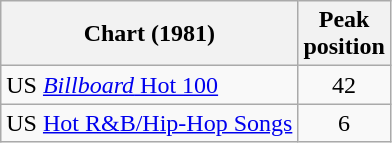<table class="wikitable">
<tr>
<th align="left">Chart (1981)</th>
<th align="center">Peak<br>position</th>
</tr>
<tr>
<td align="left">US <a href='#'><em>Billboard</em> Hot 100</a></td>
<td align="center">42</td>
</tr>
<tr>
<td align="left">US <a href='#'>Hot R&B/Hip-Hop Songs</a></td>
<td align="center">6</td>
</tr>
</table>
